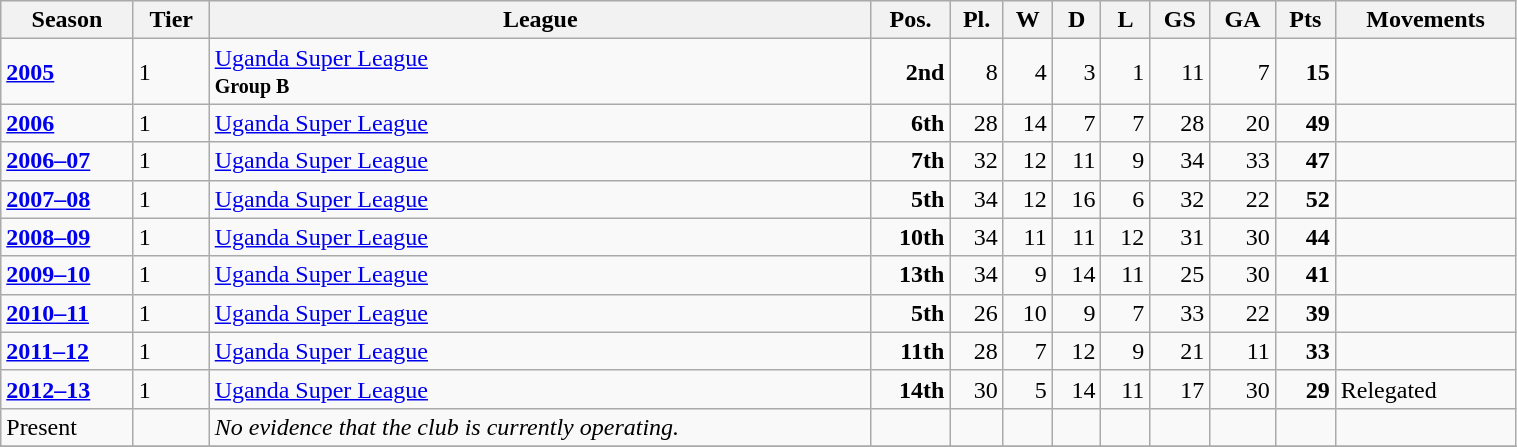<table class="wikitable" style="width:80%; font-size:100%">
<tr bgcolor="#efefef">
<th>Season</th>
<th>Tier</th>
<th>League</th>
<th>Pos.</th>
<th>Pl.</th>
<th>W</th>
<th>D</th>
<th>L</th>
<th>GS</th>
<th>GA</th>
<th>Pts</th>
<th>Movements</th>
</tr>
<tr>
<td><strong><a href='#'>2005</a></strong></td>
<td>1</td>
<td><a href='#'>Uganda Super League</a><br> <small><strong>Group B</strong></small></td>
<td align=right><strong>2nd</strong></td>
<td align=right>8</td>
<td align=right>4</td>
<td align=right>3</td>
<td align=right>1</td>
<td align=right>11</td>
<td align=right>7</td>
<td align=right><strong>15</strong></td>
<td></td>
</tr>
<tr>
<td><strong><a href='#'>2006</a></strong></td>
<td>1</td>
<td><a href='#'>Uganda Super League</a></td>
<td align=right><strong>6th</strong></td>
<td align=right>28</td>
<td align=right>14</td>
<td align=right>7</td>
<td align=right>7</td>
<td align=right>28</td>
<td align=right>20</td>
<td align=right><strong>49</strong></td>
<td></td>
</tr>
<tr>
<td><strong><a href='#'>2006–07</a></strong></td>
<td>1</td>
<td><a href='#'>Uganda Super League</a></td>
<td align=right><strong>7th</strong></td>
<td align=right>32</td>
<td align=right>12</td>
<td align=right>11</td>
<td align=right>9</td>
<td align=right>34</td>
<td align=right>33</td>
<td align=right><strong>47</strong></td>
<td></td>
</tr>
<tr>
<td><strong><a href='#'>2007–08</a></strong></td>
<td>1</td>
<td><a href='#'>Uganda Super League</a></td>
<td align=right><strong>5th</strong></td>
<td align=right>34</td>
<td align=right>12</td>
<td align=right>16</td>
<td align=right>6</td>
<td align=right>32</td>
<td align=right>22</td>
<td align=right><strong>52</strong></td>
<td></td>
</tr>
<tr>
<td><strong><a href='#'>2008–09</a></strong></td>
<td>1</td>
<td><a href='#'>Uganda Super League</a></td>
<td align=right><strong>10th</strong></td>
<td align=right>34</td>
<td align=right>11</td>
<td align=right>11</td>
<td align=right>12</td>
<td align=right>31</td>
<td align=right>30</td>
<td align=right><strong>44</strong></td>
<td></td>
</tr>
<tr>
<td><strong><a href='#'>2009–10</a></strong></td>
<td>1</td>
<td><a href='#'>Uganda Super League</a></td>
<td align=right><strong>13th</strong></td>
<td align=right>34</td>
<td align=right>9</td>
<td align=right>14</td>
<td align=right>11</td>
<td align=right>25</td>
<td align=right>30</td>
<td align=right><strong>41</strong></td>
<td></td>
</tr>
<tr>
<td><strong><a href='#'>2010–11</a></strong></td>
<td>1</td>
<td><a href='#'>Uganda Super League</a></td>
<td align=right><strong>5th</strong></td>
<td align=right>26</td>
<td align=right>10</td>
<td align=right>9</td>
<td align=right>7</td>
<td align=right>33</td>
<td align=right>22</td>
<td align=right><strong>39</strong></td>
<td></td>
</tr>
<tr>
<td><strong><a href='#'>2011–12</a></strong></td>
<td>1</td>
<td><a href='#'>Uganda Super League</a></td>
<td align=right><strong>11th</strong></td>
<td align=right>28</td>
<td align=right>7</td>
<td align=right>12</td>
<td align=right>9</td>
<td align=right>21</td>
<td align=right>11</td>
<td align=right><strong>33</strong></td>
<td></td>
</tr>
<tr>
<td><strong><a href='#'>2012–13</a></strong></td>
<td>1</td>
<td><a href='#'>Uganda Super League</a></td>
<td align=right><strong>14th</strong></td>
<td align=right>30</td>
<td align=right>5</td>
<td align=right>14</td>
<td align=right>11</td>
<td align=right>17</td>
<td align=right>30</td>
<td align=right><strong>29</strong></td>
<td>Relegated</td>
</tr>
<tr>
<td><span>Present</span></td>
<td></td>
<td><span><em>No evidence that the club is currently operating.</em></span></td>
<td align=right></td>
<td align=right></td>
<td align=right></td>
<td align=right></td>
<td align=right></td>
<td align=right></td>
<td align=right></td>
<td align=right></td>
<td></td>
</tr>
<tr>
</tr>
</table>
